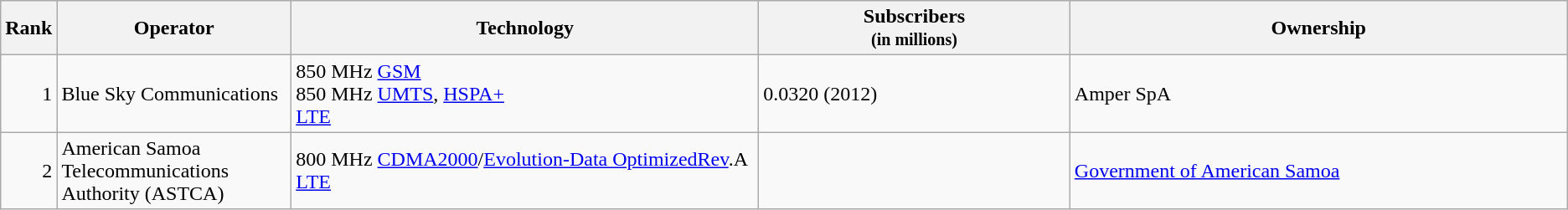<table class="wikitable">
<tr>
<th style="width:3%;">Rank</th>
<th style="width:15%;">Operator</th>
<th style="width:30%;">Technology</th>
<th style="width:20%;">Subscribers<br><small>(in millions)</small></th>
<th style="width:32%;">Ownership</th>
</tr>
<tr>
<td align=right>1</td>
<td>Blue Sky Communications</td>
<td>850 MHz <a href='#'>GSM</a><br>850 MHz <a href='#'>UMTS</a>, <a href='#'>HSPA+</a><br><a href='#'>LTE</a></td>
<td>0.0320 (2012)</td>
<td>Amper SpA</td>
</tr>
<tr>
<td align=right>2</td>
<td>American Samoa Telecommunications Authority (ASTCA)</td>
<td>800 MHz <a href='#'>CDMA2000</a>/<a href='#'>Evolution-Data OptimizedRev</a>.A<br><a href='#'>LTE</a></td>
<td></td>
<td><a href='#'>Government of American Samoa</a></td>
</tr>
</table>
